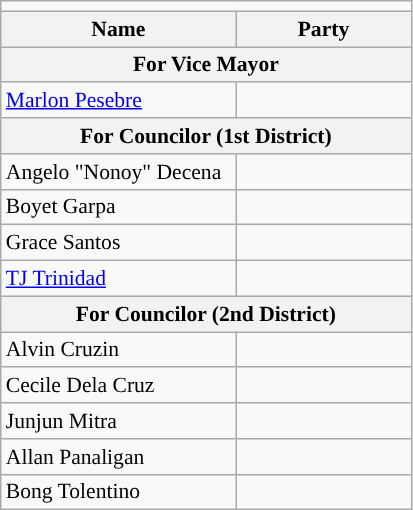<table class="wikitable" style="font-size:90%">
<tr>
<td colspan="4" style="color:inherit;background:"></td>
</tr>
<tr>
<th width="150px">Name</th>
<th colspan="2" width="110px">Party</th>
</tr>
<tr>
<th colspan="3">For Vice Mayor</th>
</tr>
<tr>
<td><a href='#'>Marlon Pesebre</a></td>
<td></td>
</tr>
<tr>
<th colspan="3">For Councilor (1st District)</th>
</tr>
<tr>
<td>Angelo "Nonoy" Decena</td>
<td></td>
</tr>
<tr>
<td>Boyet Garpa</td>
<td></td>
</tr>
<tr>
<td>Grace Santos</td>
<td></td>
</tr>
<tr>
<td><a href='#'>TJ Trinidad</a></td>
<td></td>
</tr>
<tr>
<th colspan="3">For Councilor (2nd District)</th>
</tr>
<tr>
<td>Alvin Cruzin</td>
<td></td>
</tr>
<tr>
<td>Cecile Dela Cruz</td>
<td></td>
</tr>
<tr>
<td>Junjun Mitra</td>
<td></td>
</tr>
<tr>
<td>Allan Panaligan</td>
<td></td>
</tr>
<tr>
<td>Bong Tolentino</td>
<td></td>
</tr>
</table>
